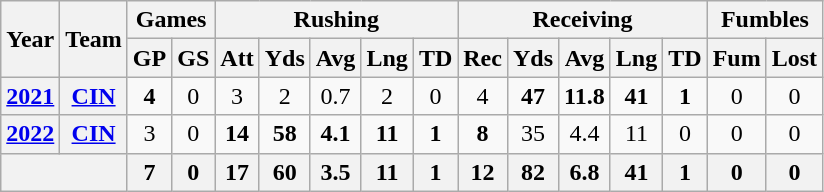<table class="wikitable" style="text-align:center;">
<tr>
<th rowspan="2">Year</th>
<th rowspan="2">Team</th>
<th colspan="2">Games</th>
<th colspan="5">Rushing</th>
<th colspan="5">Receiving</th>
<th colspan="2">Fumbles</th>
</tr>
<tr>
<th>GP</th>
<th>GS</th>
<th>Att</th>
<th>Yds</th>
<th>Avg</th>
<th>Lng</th>
<th>TD</th>
<th>Rec</th>
<th>Yds</th>
<th>Avg</th>
<th>Lng</th>
<th>TD</th>
<th>Fum</th>
<th>Lost</th>
</tr>
<tr>
<th><a href='#'>2021</a></th>
<th><a href='#'>CIN</a></th>
<td><strong>4</strong></td>
<td>0</td>
<td>3</td>
<td>2</td>
<td>0.7</td>
<td>2</td>
<td>0</td>
<td>4</td>
<td><strong>47</strong></td>
<td><strong>11.8</strong></td>
<td><strong>41</strong></td>
<td><strong>1</strong></td>
<td>0</td>
<td>0</td>
</tr>
<tr>
<th><a href='#'>2022</a></th>
<th><a href='#'>CIN</a></th>
<td>3</td>
<td>0</td>
<td><strong>14</strong></td>
<td><strong>58</strong></td>
<td><strong>4.1</strong></td>
<td><strong>11</strong></td>
<td><strong>1</strong></td>
<td><strong>8</strong></td>
<td>35</td>
<td>4.4</td>
<td>11</td>
<td>0</td>
<td>0</td>
<td>0</td>
</tr>
<tr>
<th colspan="2"></th>
<th>7</th>
<th>0</th>
<th>17</th>
<th>60</th>
<th>3.5</th>
<th>11</th>
<th>1</th>
<th>12</th>
<th>82</th>
<th>6.8</th>
<th>41</th>
<th>1</th>
<th>0</th>
<th>0</th>
</tr>
</table>
